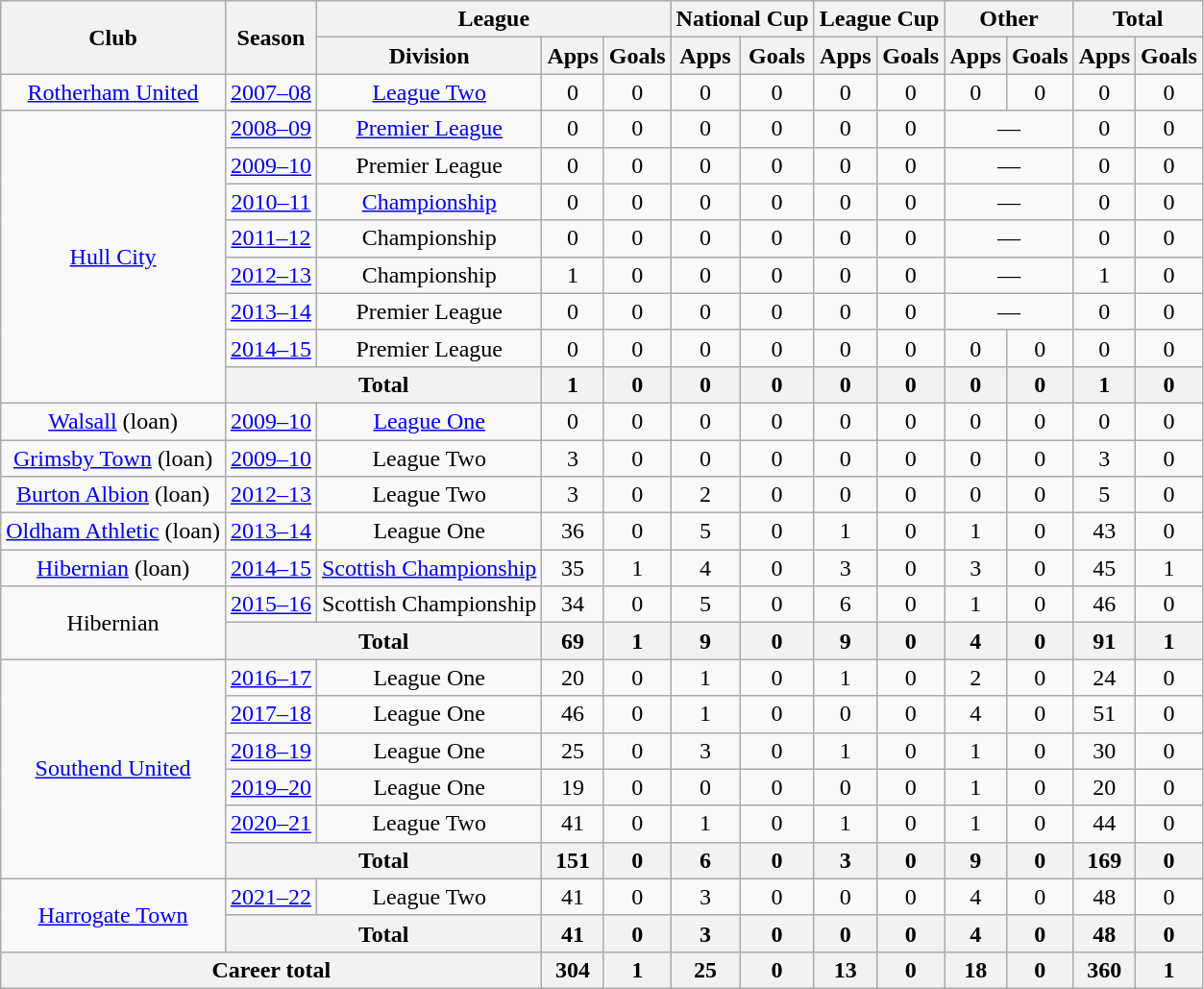<table class=wikitable style="text-align: center">
<tr>
<th rowspan=2>Club</th>
<th rowspan=2>Season</th>
<th colspan=3>League</th>
<th colspan=2>National Cup</th>
<th colspan=2>League Cup</th>
<th colspan=2>Other</th>
<th colspan=2>Total</th>
</tr>
<tr>
<th>Division</th>
<th>Apps</th>
<th>Goals</th>
<th>Apps</th>
<th>Goals</th>
<th>Apps</th>
<th>Goals</th>
<th>Apps</th>
<th>Goals</th>
<th>Apps</th>
<th>Goals</th>
</tr>
<tr>
<td><a href='#'>Rotherham United</a></td>
<td><a href='#'>2007–08</a></td>
<td><a href='#'>League Two</a></td>
<td>0</td>
<td>0</td>
<td>0</td>
<td>0</td>
<td>0</td>
<td>0</td>
<td>0</td>
<td>0</td>
<td>0</td>
<td>0</td>
</tr>
<tr>
<td rowspan=8><a href='#'>Hull City</a></td>
<td><a href='#'>2008–09</a></td>
<td><a href='#'>Premier League</a></td>
<td>0</td>
<td>0</td>
<td>0</td>
<td>0</td>
<td>0</td>
<td>0</td>
<td colspan=2>—</td>
<td>0</td>
<td>0</td>
</tr>
<tr>
<td><a href='#'>2009–10</a></td>
<td>Premier League</td>
<td>0</td>
<td>0</td>
<td>0</td>
<td>0</td>
<td>0</td>
<td>0</td>
<td colspan=2>—</td>
<td>0</td>
<td>0</td>
</tr>
<tr>
<td><a href='#'>2010–11</a></td>
<td><a href='#'>Championship</a></td>
<td>0</td>
<td>0</td>
<td>0</td>
<td>0</td>
<td>0</td>
<td>0</td>
<td colspan=2>—</td>
<td>0</td>
<td>0</td>
</tr>
<tr>
<td><a href='#'>2011–12</a></td>
<td>Championship</td>
<td>0</td>
<td>0</td>
<td>0</td>
<td>0</td>
<td>0</td>
<td>0</td>
<td colspan=2>—</td>
<td>0</td>
<td>0</td>
</tr>
<tr>
<td><a href='#'>2012–13</a></td>
<td>Championship</td>
<td>1</td>
<td>0</td>
<td>0</td>
<td>0</td>
<td>0</td>
<td>0</td>
<td colspan=2>—</td>
<td>1</td>
<td>0</td>
</tr>
<tr>
<td><a href='#'>2013–14</a></td>
<td>Premier League</td>
<td>0</td>
<td>0</td>
<td>0</td>
<td>0</td>
<td>0</td>
<td>0</td>
<td colspan=2>—</td>
<td>0</td>
<td>0</td>
</tr>
<tr>
<td><a href='#'>2014–15</a></td>
<td>Premier League</td>
<td>0</td>
<td>0</td>
<td>0</td>
<td>0</td>
<td>0</td>
<td>0</td>
<td>0</td>
<td>0</td>
<td>0</td>
<td>0</td>
</tr>
<tr>
<th colspan=2>Total</th>
<th>1</th>
<th>0</th>
<th>0</th>
<th>0</th>
<th>0</th>
<th>0</th>
<th>0</th>
<th>0</th>
<th>1</th>
<th>0</th>
</tr>
<tr>
<td><a href='#'>Walsall</a> (loan)</td>
<td><a href='#'>2009–10</a></td>
<td><a href='#'>League One</a></td>
<td>0</td>
<td>0</td>
<td>0</td>
<td>0</td>
<td>0</td>
<td>0</td>
<td>0</td>
<td>0</td>
<td>0</td>
<td>0</td>
</tr>
<tr>
<td><a href='#'>Grimsby Town</a> (loan)</td>
<td><a href='#'>2009–10</a></td>
<td>League Two</td>
<td>3</td>
<td>0</td>
<td>0</td>
<td>0</td>
<td>0</td>
<td>0</td>
<td>0</td>
<td>0</td>
<td>3</td>
<td>0</td>
</tr>
<tr>
<td><a href='#'>Burton Albion</a> (loan)</td>
<td><a href='#'>2012–13</a></td>
<td>League Two</td>
<td>3</td>
<td>0</td>
<td>2</td>
<td>0</td>
<td>0</td>
<td>0</td>
<td>0</td>
<td>0</td>
<td>5</td>
<td>0</td>
</tr>
<tr>
<td><a href='#'>Oldham Athletic</a> (loan)</td>
<td><a href='#'>2013–14</a></td>
<td>League One</td>
<td>36</td>
<td>0</td>
<td>5</td>
<td>0</td>
<td>1</td>
<td>0</td>
<td>1</td>
<td>0</td>
<td>43</td>
<td>0</td>
</tr>
<tr>
<td><a href='#'>Hibernian</a> (loan)</td>
<td><a href='#'>2014–15</a></td>
<td><a href='#'>Scottish Championship</a></td>
<td>35</td>
<td>1</td>
<td>4</td>
<td>0</td>
<td>3</td>
<td>0</td>
<td>3</td>
<td>0</td>
<td>45</td>
<td>1</td>
</tr>
<tr>
<td rowspan=2>Hibernian</td>
<td><a href='#'>2015–16</a></td>
<td>Scottish Championship</td>
<td>34</td>
<td>0</td>
<td>5</td>
<td>0</td>
<td>6</td>
<td>0</td>
<td>1</td>
<td>0</td>
<td>46</td>
<td>0</td>
</tr>
<tr>
<th colspan=2>Total</th>
<th>69</th>
<th>1</th>
<th>9</th>
<th>0</th>
<th>9</th>
<th>0</th>
<th>4</th>
<th>0</th>
<th>91</th>
<th>1</th>
</tr>
<tr>
<td rowspan=6><a href='#'>Southend United</a></td>
<td><a href='#'>2016–17</a></td>
<td>League One</td>
<td>20</td>
<td>0</td>
<td>1</td>
<td>0</td>
<td>1</td>
<td>0</td>
<td>2</td>
<td>0</td>
<td>24</td>
<td>0</td>
</tr>
<tr>
<td><a href='#'>2017–18</a></td>
<td>League One</td>
<td>46</td>
<td>0</td>
<td>1</td>
<td>0</td>
<td>0</td>
<td>0</td>
<td>4</td>
<td>0</td>
<td>51</td>
<td>0</td>
</tr>
<tr>
<td><a href='#'>2018–19</a></td>
<td>League One</td>
<td>25</td>
<td>0</td>
<td>3</td>
<td>0</td>
<td>1</td>
<td>0</td>
<td>1</td>
<td>0</td>
<td>30</td>
<td>0</td>
</tr>
<tr>
<td><a href='#'>2019–20</a></td>
<td>League One</td>
<td>19</td>
<td>0</td>
<td>0</td>
<td>0</td>
<td>0</td>
<td>0</td>
<td>1</td>
<td>0</td>
<td>20</td>
<td>0</td>
</tr>
<tr>
<td><a href='#'>2020–21</a></td>
<td>League Two</td>
<td>41</td>
<td>0</td>
<td>1</td>
<td>0</td>
<td>1</td>
<td>0</td>
<td>1</td>
<td>0</td>
<td>44</td>
<td>0</td>
</tr>
<tr>
<th colspan=2>Total</th>
<th>151</th>
<th>0</th>
<th>6</th>
<th>0</th>
<th>3</th>
<th>0</th>
<th>9</th>
<th>0</th>
<th>169</th>
<th>0</th>
</tr>
<tr>
<td rowspan=2><a href='#'>Harrogate Town</a></td>
<td><a href='#'>2021–22</a></td>
<td>League Two</td>
<td>41</td>
<td>0</td>
<td>3</td>
<td>0</td>
<td>0</td>
<td>0</td>
<td>4</td>
<td>0</td>
<td>48</td>
<td>0</td>
</tr>
<tr>
<th colspan=2>Total</th>
<th>41</th>
<th>0</th>
<th>3</th>
<th>0</th>
<th>0</th>
<th>0</th>
<th>4</th>
<th>0</th>
<th>48</th>
<th>0</th>
</tr>
<tr>
<th colspan=3>Career total</th>
<th>304</th>
<th>1</th>
<th>25</th>
<th>0</th>
<th>13</th>
<th>0</th>
<th>18</th>
<th>0</th>
<th>360</th>
<th>1</th>
</tr>
</table>
